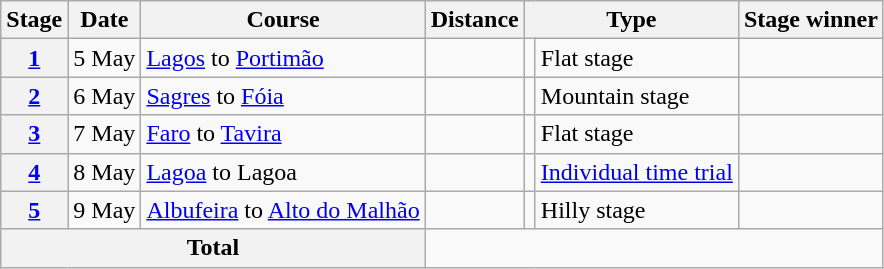<table class="wikitable">
<tr>
<th scope="col">Stage</th>
<th scope="col">Date</th>
<th scope="col">Course</th>
<th scope="col">Distance</th>
<th scope="col" colspan="2">Type</th>
<th scope="col">Stage winner</th>
</tr>
<tr>
<th scope="row" style="text-align:center;"><a href='#'>1</a></th>
<td style="text-align:center;">5 May</td>
<td><a href='#'>Lagos</a> to <a href='#'>Portimão</a></td>
<td style="text-align:center;"></td>
<td></td>
<td>Flat stage</td>
<td></td>
</tr>
<tr>
<th scope="row" style="text-align:center;"><a href='#'>2</a></th>
<td style="text-align:center;">6 May</td>
<td><a href='#'>Sagres</a> to <a href='#'>Fóia</a></td>
<td style="text-align:center;"></td>
<td></td>
<td>Mountain stage</td>
<td></td>
</tr>
<tr>
<th scope="row" style="text-align:center;"><a href='#'>3</a></th>
<td style="text-align:center;">7 May</td>
<td><a href='#'>Faro</a> to <a href='#'>Tavira</a></td>
<td style="text-align:center;"></td>
<td></td>
<td>Flat stage</td>
<td></td>
</tr>
<tr>
<th scope="row" style="text-align:center;"><a href='#'>4</a></th>
<td style="text-align:center;">8 May</td>
<td><a href='#'>Lagoa</a> to Lagoa</td>
<td style="text-align:center;"></td>
<td></td>
<td><a href='#'>Individual time trial</a></td>
<td></td>
</tr>
<tr>
<th scope="row" style="text-align:center;"><a href='#'>5</a></th>
<td style="text-align:center;">9 May</td>
<td><a href='#'>Albufeira</a> to <a href='#'>Alto do Malhão</a></td>
<td style="text-align:center;"></td>
<td></td>
<td>Hilly stage</td>
<td></td>
</tr>
<tr>
<th colspan="3">Total</th>
<td colspan="4" style="text-align:center;"></td>
</tr>
</table>
